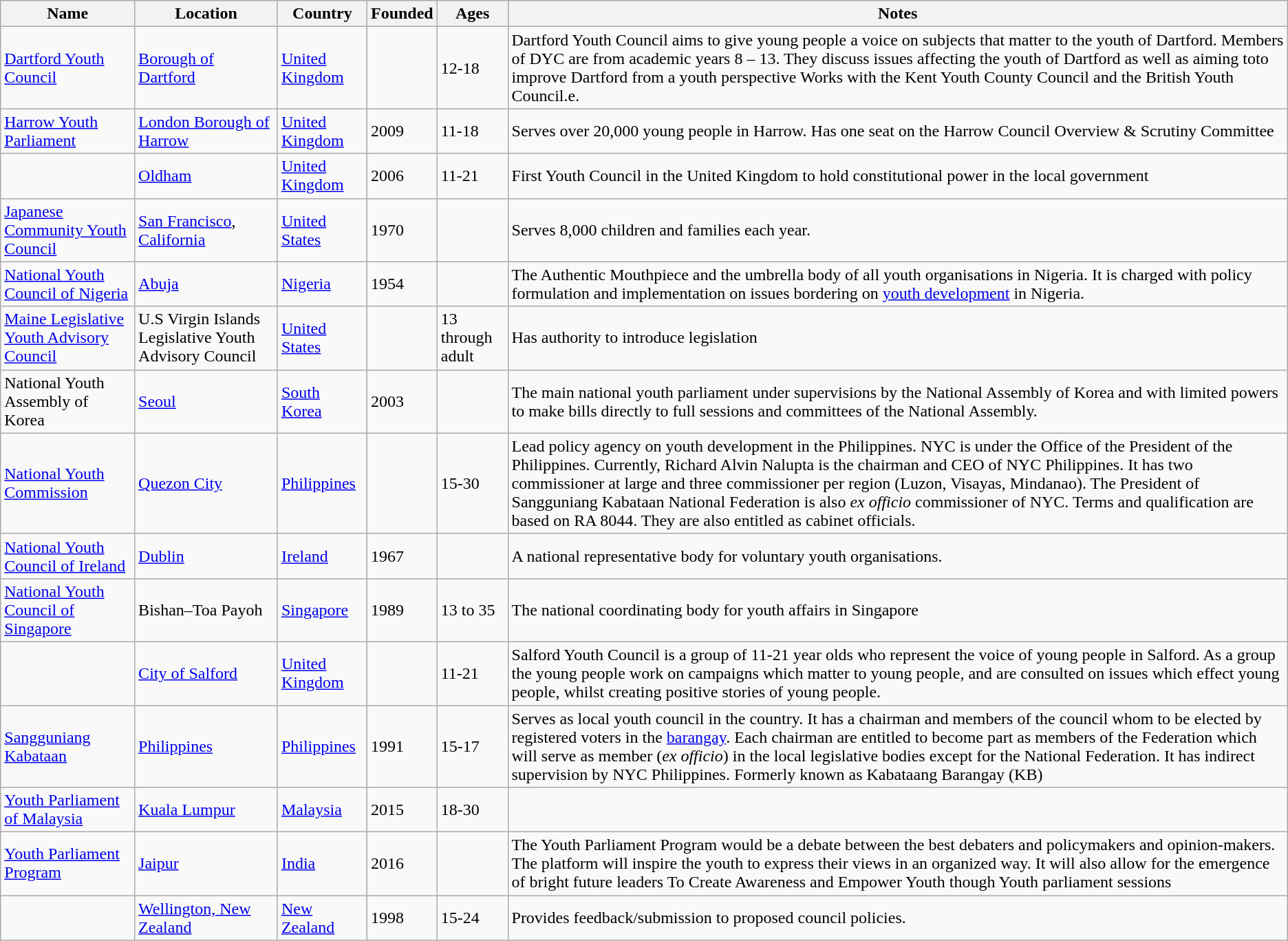<table class="wikitable">
<tr>
<th>Name</th>
<th>Location</th>
<th>Country</th>
<th>Founded</th>
<th>Ages</th>
<th>Notes</th>
</tr>
<tr>
<td><a href='#'>Dartford Youth Council</a></td>
<td><a href='#'>Borough of Dartford</a></td>
<td><a href='#'>United Kingdom</a></td>
<td></td>
<td>12-18</td>
<td>Dartford Youth Council aims to give young people a voice on subjects that matter to the youth of Dartford. Members of DYC are from academic years 8 – 13. They discuss issues affecting the youth of Dartford as well as aiming toto improve Dartford from a youth perspective Works with the Kent Youth County Council and the British Youth Council.e.</td>
</tr>
<tr>
<td><a href='#'>Harrow Youth Parliament</a></td>
<td><a href='#'>London Borough of Harrow</a></td>
<td><a href='#'>United Kingdom</a></td>
<td>2009</td>
<td>11-18</td>
<td>Serves over 20,000 young people in Harrow. Has one seat on the Harrow Council Overview & Scrutiny Committee</td>
</tr>
<tr>
<td></td>
<td><a href='#'>Oldham</a></td>
<td><a href='#'>United Kingdom</a></td>
<td>2006</td>
<td>11-21</td>
<td>First Youth Council in the United Kingdom to hold constitutional power in the local government</td>
</tr>
<tr>
<td><a href='#'>Japanese Community Youth Council</a></td>
<td><a href='#'>San Francisco</a>, <a href='#'>California</a></td>
<td><a href='#'>United States</a></td>
<td>1970</td>
<td></td>
<td>Serves 8,000 children and families each year.</td>
</tr>
<tr>
<td><a href='#'>National Youth Council of Nigeria</a></td>
<td><a href='#'>Abuja</a></td>
<td><a href='#'>Nigeria</a></td>
<td>1954</td>
<td></td>
<td>The Authentic Mouthpiece and the umbrella body of all youth organisations in Nigeria. It is charged with policy formulation and implementation on issues bordering on <a href='#'>youth development</a> in Nigeria.</td>
</tr>
<tr>
<td><a href='#'>Maine Legislative Youth Advisory Council</a></td>
<td>U.S Virgin Islands Legislative Youth Advisory Council</td>
<td><a href='#'>United States</a></td>
<td></td>
<td>13 through adult</td>
<td>Has authority to introduce legislation</td>
</tr>
<tr>
<td>National Youth Assembly of Korea</td>
<td><a href='#'>Seoul</a></td>
<td><a href='#'>South Korea</a></td>
<td>2003</td>
<td></td>
<td>The main national youth parliament under supervisions by the National Assembly of Korea and with limited powers to make bills directly to full sessions and committees of the National Assembly.</td>
</tr>
<tr>
<td><a href='#'>National Youth Commission</a></td>
<td><a href='#'>Quezon City</a></td>
<td><a href='#'>Philippines</a></td>
<td></td>
<td>15-30</td>
<td>Lead policy agency on youth development in the Philippines. NYC is under the Office of the President of the Philippines. Currently, Richard Alvin Nalupta is the chairman and CEO of NYC Philippines. It has two commissioner at large and three commissioner per region (Luzon, Visayas, Mindanao). The President of Sangguniang Kabataan National Federation is also <em>ex officio</em> commissioner of NYC. Terms and qualification are based on RA 8044. They are also entitled as cabinet officials.</td>
</tr>
<tr>
<td><a href='#'>National Youth Council of Ireland</a></td>
<td><a href='#'>Dublin</a></td>
<td><a href='#'>Ireland</a></td>
<td>1967</td>
<td></td>
<td>A national representative body for voluntary youth organisations.</td>
</tr>
<tr>
<td><a href='#'>National Youth Council of Singapore</a></td>
<td>Bishan–Toa Payoh</td>
<td><a href='#'>Singapore</a></td>
<td>1989</td>
<td>13 to 35</td>
<td>The national coordinating body for youth affairs in Singapore</td>
</tr>
<tr>
<td></td>
<td><a href='#'>City of Salford</a></td>
<td><a href='#'>United Kingdom</a></td>
<td></td>
<td>11-21</td>
<td>Salford Youth Council is a group of 11-21 year olds who represent the voice of young people in Salford. As a group the young people work on campaigns which matter to young people, and are consulted on issues which effect young people, whilst creating positive stories of young people.</td>
</tr>
<tr>
<td><a href='#'>Sangguniang Kabataan</a></td>
<td><a href='#'>Philippines</a></td>
<td><a href='#'>Philippines</a></td>
<td>1991 </td>
<td>15-17</td>
<td>Serves as local youth council in the country. It has a chairman and members of the council whom to be elected by registered voters in the <a href='#'>barangay</a>. Each chairman are entitled to become part as members of the Federation which will serve as member (<em>ex officio</em>) in the local legislative bodies except for the National Federation. It has indirect supervision by NYC Philippines. Formerly known as Kabataang Barangay (KB)</td>
</tr>
<tr>
<td><a href='#'>Youth Parliament of Malaysia</a></td>
<td><a href='#'>Kuala Lumpur</a></td>
<td><a href='#'>Malaysia</a></td>
<td>2015</td>
<td>18-30</td>
<td></td>
</tr>
<tr>
<td><a href='#'>Youth Parliament Program</a></td>
<td><a href='#'>Jaipur</a></td>
<td><a href='#'>India</a></td>
<td>2016</td>
<td></td>
<td>The Youth Parliament Program would be a debate between the best debaters and policymakers and opinion-makers. The platform will inspire the youth to express their views in an organized way. It will also allow for the emergence of bright future leaders To Create Awareness and Empower Youth though Youth parliament sessions</td>
</tr>
<tr>
<td></td>
<td><a href='#'>Wellington, New Zealand</a></td>
<td><a href='#'>New Zealand</a></td>
<td>1998</td>
<td>15-24</td>
<td>Provides feedback/submission to proposed council policies.</td>
</tr>
</table>
